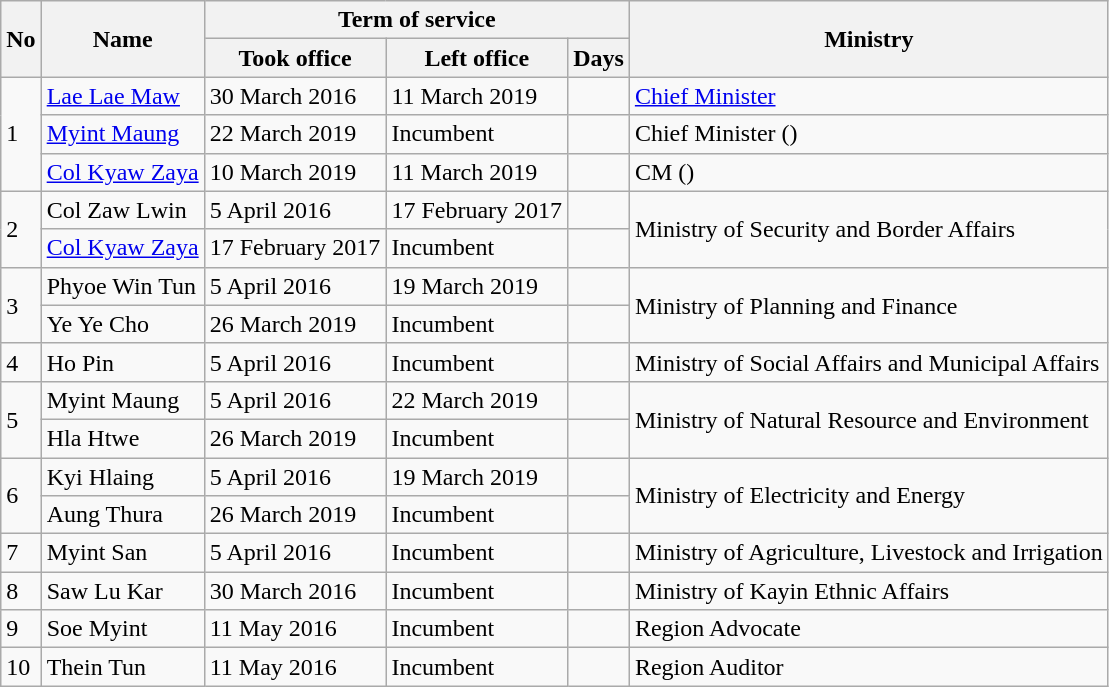<table class="wikitable">
<tr>
<th rowspan=2>No</th>
<th rowspan=2>Name</th>
<th colspan=3>Term of service</th>
<th rowspan=2>Ministry</th>
</tr>
<tr>
<th>Took office</th>
<th>Left office</th>
<th>Days</th>
</tr>
<tr>
<td rowspan=3>1</td>
<td><a href='#'>Lae Lae Maw</a></td>
<td>30 March 2016</td>
<td>11 March 2019</td>
<td></td>
<td><a href='#'>Chief Minister</a></td>
</tr>
<tr>
<td><a href='#'>Myint Maung</a></td>
<td>22 March 2019</td>
<td>Incumbent</td>
<td></td>
<td>Chief Minister ()</td>
</tr>
<tr>
<td><a href='#'>Col Kyaw Zaya</a></td>
<td>10 March 2019</td>
<td>11 March 2019</td>
<td></td>
<td>CM ()</td>
</tr>
<tr>
<td rowspan="2">2</td>
<td>Col Zaw Lwin</td>
<td>5 April 2016</td>
<td>17 February 2017</td>
<td></td>
<td rowspan="2">Ministry of Security and Border Affairs</td>
</tr>
<tr>
<td><a href='#'>Col Kyaw Zaya</a></td>
<td>17 February 2017</td>
<td>Incumbent</td>
<td></td>
</tr>
<tr>
<td rowspan=2>3</td>
<td>Phyoe Win Tun</td>
<td>5 April 2016</td>
<td>19 March 2019</td>
<td></td>
<td rowspan=2>Ministry of Planning and Finance</td>
</tr>
<tr>
<td>Ye Ye Cho</td>
<td>26 March 2019</td>
<td>Incumbent</td>
<td></td>
</tr>
<tr>
<td>4</td>
<td>Ho Pin</td>
<td>5 April 2016</td>
<td>Incumbent</td>
<td></td>
<td>Ministry of Social Affairs and Municipal Affairs</td>
</tr>
<tr>
<td rowspan=2>5</td>
<td>Myint Maung</td>
<td>5 April 2016</td>
<td>22 March 2019</td>
<td></td>
<td rowspan=2>Ministry of Natural Resource and Environment</td>
</tr>
<tr>
<td>Hla Htwe</td>
<td>26 March 2019</td>
<td>Incumbent</td>
<td></td>
</tr>
<tr>
<td rowspan=2>6</td>
<td>Kyi Hlaing</td>
<td>5 April 2016</td>
<td>19 March 2019</td>
<td></td>
<td rowspan=2>Ministry of Electricity and Energy</td>
</tr>
<tr>
<td>Aung Thura</td>
<td>26 March 2019</td>
<td>Incumbent</td>
<td></td>
</tr>
<tr>
<td>7</td>
<td>Myint San</td>
<td>5 April 2016</td>
<td>Incumbent</td>
<td></td>
<td>Ministry of Agriculture, Livestock and Irrigation</td>
</tr>
<tr>
<td>8</td>
<td>Saw Lu Kar</td>
<td>30 March 2016</td>
<td>Incumbent</td>
<td></td>
<td>Ministry of Kayin Ethnic Affairs</td>
</tr>
<tr>
<td>9</td>
<td>Soe Myint</td>
<td>11 May 2016</td>
<td>Incumbent</td>
<td></td>
<td>Region Advocate</td>
</tr>
<tr>
<td>10</td>
<td>Thein Tun</td>
<td>11 May 2016</td>
<td>Incumbent</td>
<td></td>
<td>Region Auditor</td>
</tr>
</table>
